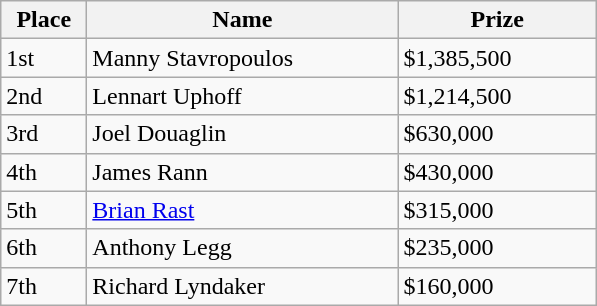<table class="wikitable">
<tr>
<th width="50">Place</th>
<th width="200">Name</th>
<th width="125">Prize</th>
</tr>
<tr>
<td>1st</td>
<td> Manny Stavropoulos</td>
<td>$1,385,500</td>
</tr>
<tr>
<td>2nd</td>
<td> Lennart Uphoff</td>
<td>$1,214,500</td>
</tr>
<tr>
<td>3rd</td>
<td> Joel Douaglin</td>
<td>$630,000</td>
</tr>
<tr>
<td>4th</td>
<td> James Rann</td>
<td>$430,000</td>
</tr>
<tr>
<td>5th</td>
<td> <a href='#'>Brian Rast</a></td>
<td>$315,000</td>
</tr>
<tr>
<td>6th</td>
<td> Anthony Legg</td>
<td>$235,000</td>
</tr>
<tr>
<td>7th</td>
<td> Richard Lyndaker</td>
<td>$160,000</td>
</tr>
</table>
